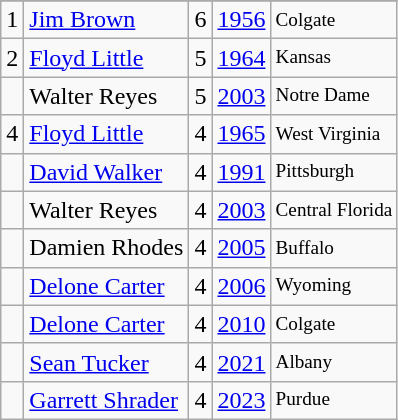<table class="wikitable">
<tr>
</tr>
<tr>
<td>1</td>
<td><a href='#'>Jim Brown</a></td>
<td>6</td>
<td><a href='#'>1956</a></td>
<td style="font-size:80%;">Colgate</td>
</tr>
<tr>
<td>2</td>
<td><a href='#'>Floyd Little</a></td>
<td>5</td>
<td><a href='#'>1964</a></td>
<td style="font-size:80%;">Kansas</td>
</tr>
<tr>
<td></td>
<td>Walter Reyes</td>
<td>5</td>
<td><a href='#'>2003</a></td>
<td style="font-size:80%;">Notre Dame</td>
</tr>
<tr>
<td>4</td>
<td><a href='#'>Floyd Little</a></td>
<td>4</td>
<td><a href='#'>1965</a></td>
<td style="font-size:80%;">West Virginia</td>
</tr>
<tr>
<td></td>
<td><a href='#'>David Walker</a></td>
<td>4</td>
<td><a href='#'>1991</a></td>
<td style="font-size:80%;">Pittsburgh</td>
</tr>
<tr>
<td></td>
<td>Walter Reyes</td>
<td>4</td>
<td><a href='#'>2003</a></td>
<td style="font-size:80%;">Central Florida</td>
</tr>
<tr>
<td></td>
<td>Damien Rhodes</td>
<td>4</td>
<td><a href='#'>2005</a></td>
<td style="font-size:80%;">Buffalo</td>
</tr>
<tr>
<td></td>
<td><a href='#'>Delone Carter</a></td>
<td>4</td>
<td><a href='#'>2006</a></td>
<td style="font-size:80%;">Wyoming</td>
</tr>
<tr>
<td></td>
<td><a href='#'>Delone Carter</a></td>
<td>4</td>
<td><a href='#'>2010</a></td>
<td style="font-size:80%;">Colgate</td>
</tr>
<tr>
<td></td>
<td><a href='#'>Sean Tucker</a></td>
<td>4</td>
<td><a href='#'>2021</a></td>
<td style="font-size:80%;">Albany</td>
</tr>
<tr>
<td></td>
<td><a href='#'>Garrett Shrader</a></td>
<td>4</td>
<td><a href='#'>2023</a></td>
<td style="font-size:80%;">Purdue</td>
</tr>
</table>
